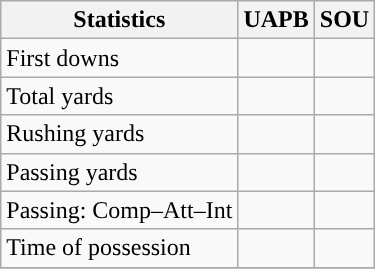<table class="wikitable" style="float: left;">
<tr>
<th>Statistics</th>
<th>UAPB</th>
<th>SOU</th>
</tr>
<tr>
<td>First downs</td>
<td></td>
<td></td>
</tr>
<tr>
<td>Total yards</td>
<td></td>
<td></td>
</tr>
<tr>
<td>Rushing yards</td>
<td></td>
<td></td>
</tr>
<tr>
<td>Passing yards</td>
<td></td>
<td></td>
</tr>
<tr>
<td>Passing: Comp–Att–Int</td>
<td></td>
<td></td>
</tr>
<tr>
<td>Time of possession</td>
<td></td>
<td></td>
</tr>
<tr>
</tr>
</table>
